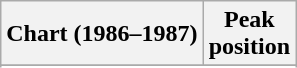<table class="wikitable sortable plainrowheaders" style="text-align:center">
<tr>
<th scope="col">Chart (1986–1987)</th>
<th scope="col">Peak<br>position</th>
</tr>
<tr>
</tr>
<tr>
</tr>
</table>
